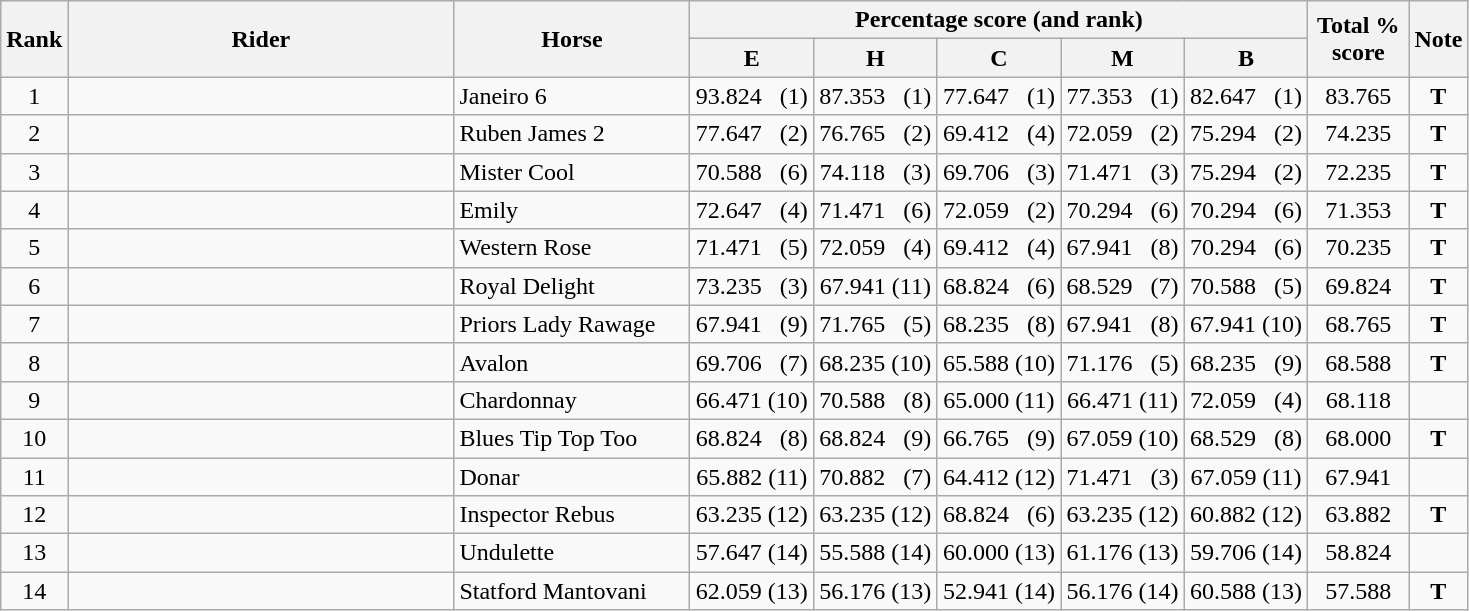<table class="wikitable" style="text-align:center">
<tr>
<th rowspan=2>Rank</th>
<th rowspan=2 width=250>Rider</th>
<th rowspan=2 width=150>Horse</th>
<th colspan=5>Percentage score (and rank)</th>
<th rowspan=2 width=60>Total % score</th>
<th rowspan=2>Note</th>
</tr>
<tr>
<th width=75>E</th>
<th width=75>H</th>
<th width=75>C</th>
<th width=75>M</th>
<th width=75>B</th>
</tr>
<tr>
<td>1</td>
<td align=left></td>
<td align=left>Janeiro 6</td>
<td>93.824   (1)</td>
<td>87.353   (1)</td>
<td>77.647   (1)</td>
<td>77.353   (1)</td>
<td>82.647   (1)</td>
<td>83.765</td>
<td><strong>T</strong></td>
</tr>
<tr>
<td>2</td>
<td align=left></td>
<td align=left>Ruben James 2</td>
<td>77.647   (2)</td>
<td>76.765   (2)</td>
<td>69.412   (4)</td>
<td>72.059   (2)</td>
<td>75.294   (2)</td>
<td>74.235</td>
<td><strong>T</strong></td>
</tr>
<tr>
<td>3</td>
<td align=left></td>
<td align=left>Mister Cool</td>
<td>70.588   (6)</td>
<td>74.118   (3)</td>
<td>69.706   (3)</td>
<td>71.471   (3)</td>
<td>75.294   (2)</td>
<td>72.235</td>
<td><strong>T</strong></td>
</tr>
<tr>
<td>4</td>
<td align=left></td>
<td align=left>Emily</td>
<td>72.647   (4)</td>
<td>71.471   (6)</td>
<td>72.059   (2)</td>
<td>70.294   (6)</td>
<td>70.294   (6)</td>
<td>71.353</td>
<td><strong>T</strong></td>
</tr>
<tr>
<td>5</td>
<td align=left></td>
<td align=left>Western Rose</td>
<td>71.471   (5)</td>
<td>72.059   (4)</td>
<td>69.412   (4)</td>
<td>67.941   (8)</td>
<td>70.294   (6)</td>
<td>70.235</td>
<td><strong>T</strong></td>
</tr>
<tr>
<td>6</td>
<td align=left></td>
<td align=left>Royal Delight</td>
<td>73.235   (3)</td>
<td>67.941 (11)</td>
<td>68.824   (6)</td>
<td>68.529   (7)</td>
<td>70.588   (5)</td>
<td>69.824</td>
<td><strong>T</strong></td>
</tr>
<tr>
<td>7</td>
<td align=left></td>
<td align=left>Priors Lady Rawage</td>
<td>67.941   (9)</td>
<td>71.765   (5)</td>
<td>68.235   (8)</td>
<td>67.941   (8)</td>
<td>67.941 (10)</td>
<td>68.765</td>
<td><strong>T</strong></td>
</tr>
<tr>
<td>8</td>
<td align=left></td>
<td align=left>Avalon</td>
<td>69.706   (7)</td>
<td>68.235 (10)</td>
<td>65.588 (10)</td>
<td>71.176   (5)</td>
<td>68.235   (9)</td>
<td>68.588</td>
<td><strong>T</strong></td>
</tr>
<tr>
<td>9</td>
<td align=left></td>
<td align=left>Chardonnay</td>
<td>66.471 (10)</td>
<td>70.588   (8)</td>
<td>65.000 (11)</td>
<td>66.471 (11)</td>
<td>72.059   (4)</td>
<td>68.118</td>
<td></td>
</tr>
<tr>
<td>10</td>
<td align=left></td>
<td align=left>Blues Tip Top Too</td>
<td>68.824   (8)</td>
<td>68.824   (9)</td>
<td>66.765   (9)</td>
<td>67.059 (10)</td>
<td>68.529   (8)</td>
<td>68.000</td>
<td><strong>T</strong></td>
</tr>
<tr>
<td>11</td>
<td align=left></td>
<td align=left>Donar</td>
<td>65.882 (11)</td>
<td>70.882   (7)</td>
<td>64.412 (12)</td>
<td>71.471   (3)</td>
<td>67.059 (11)</td>
<td>67.941</td>
<td></td>
</tr>
<tr>
<td>12</td>
<td align=left></td>
<td align=left>Inspector Rebus</td>
<td>63.235 (12)</td>
<td>63.235 (12)</td>
<td>68.824   (6)</td>
<td>63.235 (12)</td>
<td>60.882 (12)</td>
<td>63.882</td>
<td><strong>T</strong></td>
</tr>
<tr>
<td>13</td>
<td align=left></td>
<td align=left>Undulette</td>
<td>57.647 (14)</td>
<td>55.588 (14)</td>
<td>60.000 (13)</td>
<td>61.176 (13)</td>
<td>59.706 (14)</td>
<td>58.824</td>
<td></td>
</tr>
<tr>
<td>14</td>
<td align=left></td>
<td align=left>Statford Mantovani</td>
<td>62.059 (13)</td>
<td>56.176 (13)</td>
<td>52.941 (14)</td>
<td>56.176 (14)</td>
<td>60.588 (13)</td>
<td>57.588</td>
<td><strong>T</strong></td>
</tr>
</table>
